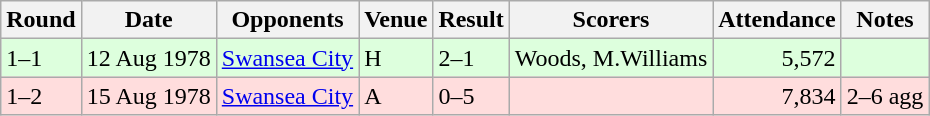<table class="wikitable">
<tr>
<th>Round</th>
<th>Date</th>
<th>Opponents</th>
<th>Venue</th>
<th>Result</th>
<th>Scorers</th>
<th>Attendance</th>
<th>Notes</th>
</tr>
<tr bgcolor="#ddffdd">
<td>1–1</td>
<td>12 Aug 1978</td>
<td><a href='#'>Swansea City</a></td>
<td>H</td>
<td>2–1</td>
<td>Woods, M.Williams</td>
<td align="right">5,572</td>
<td></td>
</tr>
<tr bgcolor="#ffdddd">
<td>1–2</td>
<td>15 Aug 1978</td>
<td><a href='#'>Swansea City</a></td>
<td>A</td>
<td>0–5</td>
<td></td>
<td align="right">7,834</td>
<td>2–6 agg</td>
</tr>
</table>
